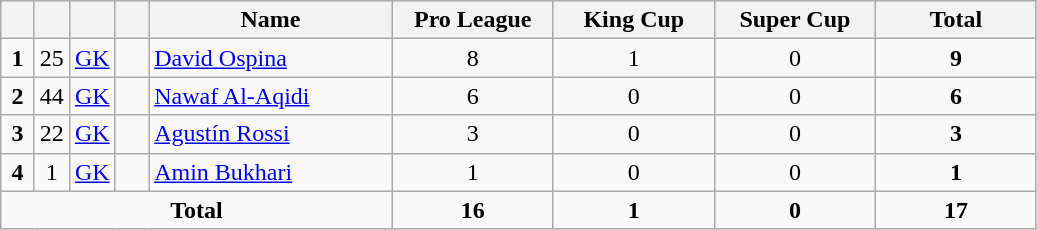<table class="wikitable" style="text-align:center">
<tr>
<th width=15></th>
<th width=15></th>
<th width=15></th>
<th width=15></th>
<th width=155>Name</th>
<th width=100>Pro League</th>
<th width=100>King Cup</th>
<th width=100>Super Cup</th>
<th width=100>Total</th>
</tr>
<tr>
<td><strong>1</strong></td>
<td>25</td>
<td><a href='#'>GK</a></td>
<td></td>
<td align=left><a href='#'>David Ospina</a></td>
<td>8</td>
<td>1</td>
<td>0</td>
<td><strong>9</strong></td>
</tr>
<tr>
<td><strong>2</strong></td>
<td>44</td>
<td><a href='#'>GK</a></td>
<td></td>
<td align=left><a href='#'>Nawaf Al-Aqidi</a></td>
<td>6</td>
<td>0</td>
<td>0</td>
<td><strong>6</strong></td>
</tr>
<tr>
<td><strong>3</strong></td>
<td>22</td>
<td><a href='#'>GK</a></td>
<td></td>
<td align=left><a href='#'>Agustín Rossi</a></td>
<td>3</td>
<td>0</td>
<td>0</td>
<td><strong>3</strong></td>
</tr>
<tr>
<td><strong>4</strong></td>
<td>1</td>
<td><a href='#'>GK</a></td>
<td></td>
<td align=left><a href='#'>Amin Bukhari</a></td>
<td>1</td>
<td>0</td>
<td>0</td>
<td><strong>1</strong></td>
</tr>
<tr>
<td colspan=5><strong>Total</strong></td>
<td><strong>16</strong></td>
<td><strong>1</strong></td>
<td><strong>0</strong></td>
<td><strong>17</strong></td>
</tr>
</table>
